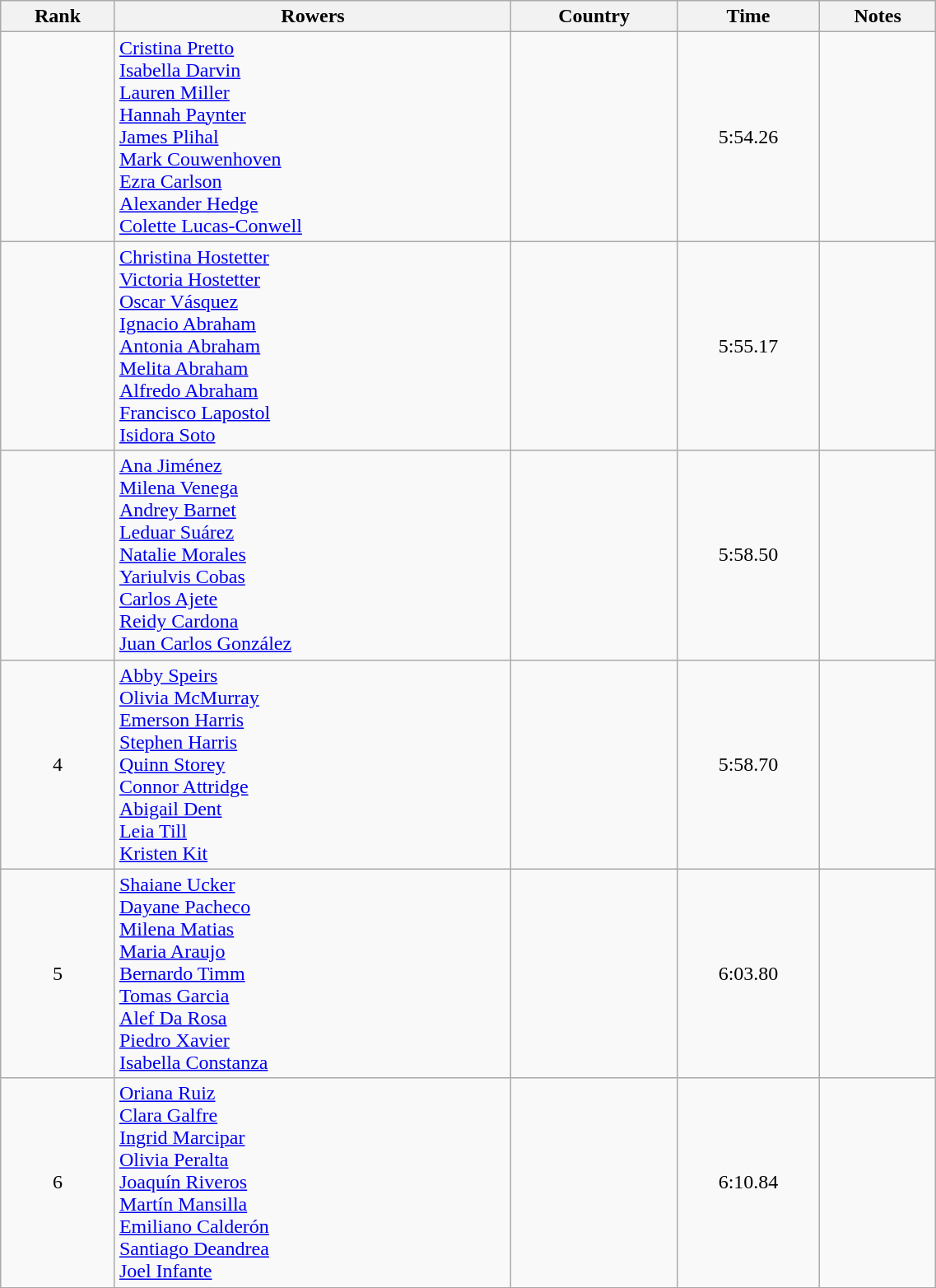<table class="wikitable" width=60% style="text-align:center">
<tr>
<th>Rank</th>
<th>Rowers</th>
<th>Country</th>
<th>Time</th>
<th>Notes</th>
</tr>
<tr>
<td></td>
<td align=left><a href='#'>Cristina Pretto</a><br><a href='#'>Isabella Darvin</a><br><a href='#'>Lauren Miller</a><br><a href='#'>Hannah Paynter</a><br><a href='#'>James Plihal</a><br><a href='#'>Mark Couwenhoven</a><br><a href='#'>Ezra Carlson</a><br><a href='#'>Alexander Hedge</a><br><a href='#'>Colette Lucas-Conwell</a></td>
<td align=left></td>
<td>5:54.26</td>
<td></td>
</tr>
<tr>
<td></td>
<td align=left><a href='#'>Christina Hostetter</a><br><a href='#'>Victoria Hostetter</a><br><a href='#'>Oscar Vásquez</a><br><a href='#'>Ignacio Abraham</a><br><a href='#'>Antonia Abraham</a><br><a href='#'>Melita Abraham</a><br><a href='#'>Alfredo Abraham</a><br><a href='#'>Francisco Lapostol</a><br><a href='#'>Isidora Soto</a></td>
<td align=left></td>
<td>5:55.17</td>
<td></td>
</tr>
<tr>
<td></td>
<td align=left><a href='#'>Ana Jiménez</a><br><a href='#'>Milena Venega</a><br><a href='#'>Andrey Barnet</a><br><a href='#'>Leduar Suárez</a><br><a href='#'>Natalie Morales</a><br><a href='#'>Yariulvis Cobas</a><br><a href='#'>Carlos Ajete</a><br><a href='#'>Reidy Cardona</a><br><a href='#'>Juan Carlos González</a></td>
<td align=left></td>
<td>5:58.50</td>
<td></td>
</tr>
<tr>
<td>4</td>
<td align=left><a href='#'>Abby Speirs</a><br><a href='#'>Olivia McMurray</a><br><a href='#'>Emerson Harris</a><br><a href='#'>Stephen Harris</a><br><a href='#'>Quinn Storey</a><br><a href='#'>Connor Attridge</a><br><a href='#'>Abigail Dent</a><br><a href='#'>Leia Till</a><br><a href='#'>Kristen Kit</a></td>
<td align=left></td>
<td>5:58.70</td>
<td></td>
</tr>
<tr>
<td>5</td>
<td align=left><a href='#'>Shaiane Ucker</a><br><a href='#'>Dayane Pacheco</a><br><a href='#'>Milena Matias</a><br><a href='#'>Maria Araujo</a><br><a href='#'>Bernardo Timm</a><br><a href='#'>Tomas Garcia</a><br><a href='#'>Alef Da Rosa</a><br><a href='#'>Piedro Xavier</a><br><a href='#'>Isabella Constanza</a></td>
<td align="left"></td>
<td>6:03.80</td>
<td></td>
</tr>
<tr>
<td>6</td>
<td align=left><a href='#'>Oriana Ruiz</a><br><a href='#'>Clara Galfre</a><br><a href='#'>Ingrid Marcipar</a><br><a href='#'>Olivia Peralta</a><br><a href='#'>Joaquín Riveros</a><br><a href='#'>Martín Mansilla</a><br><a href='#'>Emiliano Calderón</a><br><a href='#'>Santiago Deandrea</a><br><a href='#'>Joel Infante</a></td>
<td align=left></td>
<td>6:10.84</td>
<td></td>
</tr>
<tr>
</tr>
</table>
